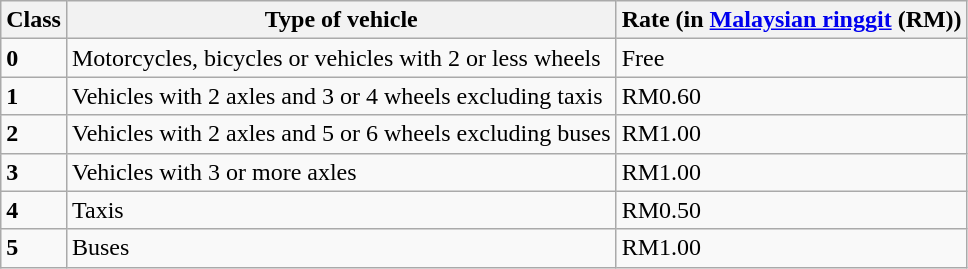<table class="wikitable">
<tr>
<th>Class</th>
<th>Type of vehicle</th>
<th>Rate (in <a href='#'>Malaysian ringgit</a> (RM))</th>
</tr>
<tr>
<td><strong>0</strong></td>
<td>Motorcycles, bicycles or vehicles with 2 or less wheels</td>
<td>Free</td>
</tr>
<tr>
<td><strong>1</strong></td>
<td>Vehicles with 2 axles and 3 or 4 wheels excluding taxis</td>
<td>RM0.60</td>
</tr>
<tr>
<td><strong>2</strong></td>
<td>Vehicles with 2 axles and 5 or 6 wheels excluding buses</td>
<td>RM1.00</td>
</tr>
<tr>
<td><strong>3</strong></td>
<td>Vehicles with 3 or more axles</td>
<td>RM1.00</td>
</tr>
<tr>
<td><strong>4</strong></td>
<td>Taxis</td>
<td>RM0.50</td>
</tr>
<tr>
<td><strong>5</strong></td>
<td>Buses</td>
<td>RM1.00</td>
</tr>
</table>
